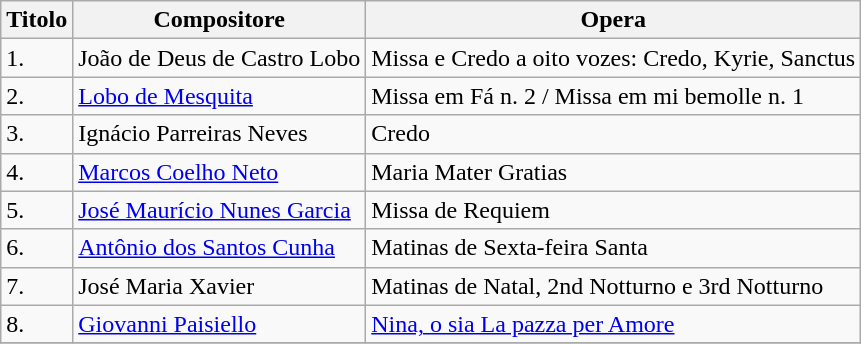<table class="wikitable sortable">
<tr>
<th>Titolo</th>
<th>Compositore</th>
<th>Opera</th>
</tr>
<tr>
<td>1.</td>
<td>João de Deus de Castro Lobo</td>
<td>Missa e Credo a oito vozes: Credo, Kyrie, Sanctus</td>
</tr>
<tr>
<td>2.</td>
<td><a href='#'>Lobo de Mesquita</a></td>
<td>Missa em Fá n. 2 / Missa em mi bemolle n. 1</td>
</tr>
<tr>
<td>3.</td>
<td>Ignácio Parreiras Neves</td>
<td>Credo</td>
</tr>
<tr>
<td>4.</td>
<td><a href='#'>Marcos Coelho Neto</a></td>
<td>Maria Mater Gratias</td>
</tr>
<tr>
<td>5.</td>
<td><a href='#'>José Maurício Nunes Garcia</a></td>
<td>Missa de Requiem</td>
</tr>
<tr>
<td>6.</td>
<td><a href='#'>Antônio dos Santos Cunha</a></td>
<td>Matinas de Sexta-feira Santa</td>
</tr>
<tr>
<td>7.</td>
<td>José Maria Xavier</td>
<td>Matinas de Natal, 2nd Notturno e 3rd Notturno</td>
</tr>
<tr>
<td>8.</td>
<td><a href='#'>Giovanni Paisiello</a></td>
<td><a href='#'>Nina, o sia La pazza per Amore</a></td>
</tr>
<tr>
</tr>
</table>
